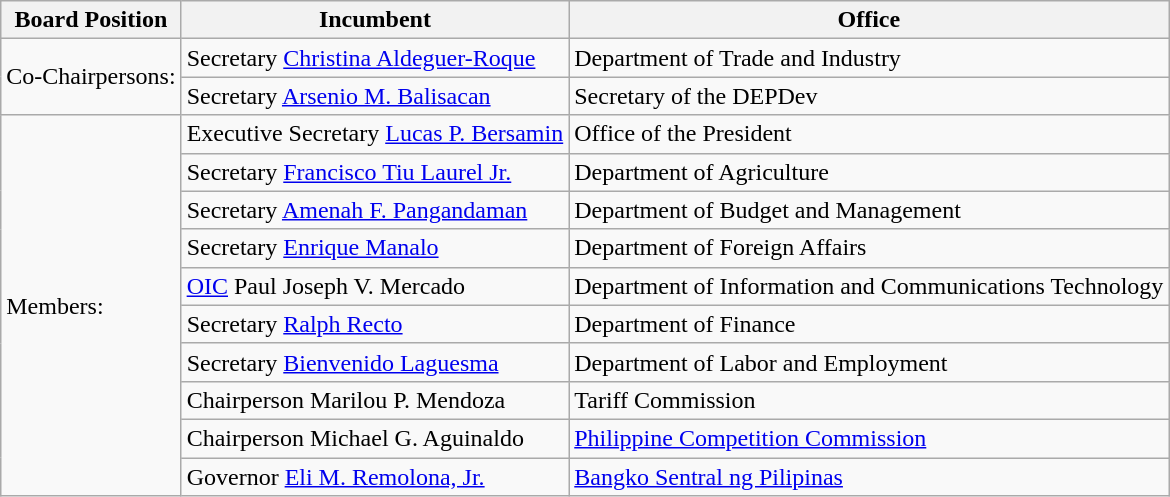<table class="wikitable">
<tr>
<th>Board Position</th>
<th>Incumbent</th>
<th>Office</th>
</tr>
<tr>
<td rowspan="2">Co-Chairpersons:</td>
<td>Secretary <a href='#'>Christina Aldeguer-Roque</a></td>
<td>Department of Trade and Industry</td>
</tr>
<tr>
<td>Secretary <a href='#'>Arsenio M. Balisacan</a></td>
<td>Secretary of the DEPDev</td>
</tr>
<tr>
<td rowspan="10">Members:</td>
<td>Executive Secretary <a href='#'>Lucas P. Bersamin</a></td>
<td>Office of the President</td>
</tr>
<tr>
<td>Secretary <a href='#'>Francisco Tiu Laurel Jr.</a></td>
<td>Department of Agriculture</td>
</tr>
<tr>
<td>Secretary <a href='#'>Amenah F. Pangandaman</a></td>
<td>Department of Budget and Management</td>
</tr>
<tr>
<td>Secretary <a href='#'>Enrique Manalo</a></td>
<td>Department of Foreign Affairs</td>
</tr>
<tr>
<td><a href='#'>OIC</a> Paul Joseph V. Mercado</td>
<td>Department of Information and Communications Technology</td>
</tr>
<tr>
<td>Secretary <a href='#'>Ralph Recto</a></td>
<td>Department of Finance</td>
</tr>
<tr>
<td>Secretary <a href='#'>Bienvenido Laguesma</a></td>
<td>Department of Labor and Employment</td>
</tr>
<tr>
<td>Chairperson Marilou P. Mendoza</td>
<td>Tariff Commission</td>
</tr>
<tr>
<td>Chairperson Michael G. Aguinaldo</td>
<td><a href='#'>Philippine Competition Commission</a></td>
</tr>
<tr>
<td>Governor <a href='#'>Eli M. Remolona, Jr.</a></td>
<td><a href='#'>Bangko Sentral ng Pilipinas</a></td>
</tr>
</table>
